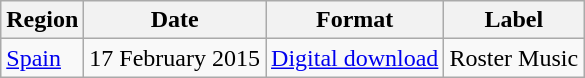<table class=wikitable>
<tr>
<th>Region</th>
<th>Date</th>
<th>Format</th>
<th>Label</th>
</tr>
<tr>
<td><a href='#'>Spain</a></td>
<td>17 February 2015</td>
<td><a href='#'>Digital download</a></td>
<td>Roster Music</td>
</tr>
</table>
